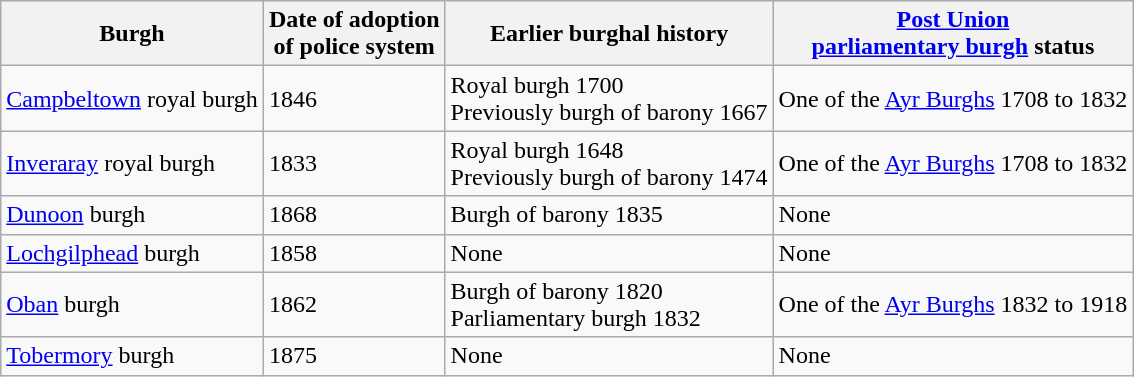<table class="wikitable">
<tr>
<th>Burgh</th>
<th>Date of adoption <br> of police system</th>
<th>Earlier burghal history</th>
<th><a href='#'>Post Union</a> <br> <a href='#'>parliamentary burgh</a> status</th>
</tr>
<tr>
<td><a href='#'>Campbeltown</a> royal burgh</td>
<td>1846</td>
<td>Royal burgh 1700 <br> Previously burgh of barony 1667</td>
<td>One of the <a href='#'>Ayr Burghs</a> 1708 to 1832</td>
</tr>
<tr>
<td><a href='#'>Inveraray</a> royal burgh</td>
<td>1833</td>
<td>Royal burgh 1648 <br> Previously burgh of barony 1474</td>
<td>One of the <a href='#'>Ayr Burghs</a> 1708 to 1832</td>
</tr>
<tr>
<td><a href='#'>Dunoon</a>  burgh</td>
<td>1868</td>
<td>Burgh of barony 1835</td>
<td>None</td>
</tr>
<tr>
<td><a href='#'>Lochgilphead</a> burgh</td>
<td>1858</td>
<td>None</td>
<td>None</td>
</tr>
<tr>
<td><a href='#'>Oban</a> burgh</td>
<td>1862</td>
<td>Burgh of barony 1820 <br> Parliamentary burgh 1832</td>
<td>One of the <a href='#'>Ayr Burghs</a> 1832 to 1918</td>
</tr>
<tr>
<td><a href='#'>Tobermory</a> burgh</td>
<td>1875</td>
<td>None</td>
<td>None</td>
</tr>
</table>
